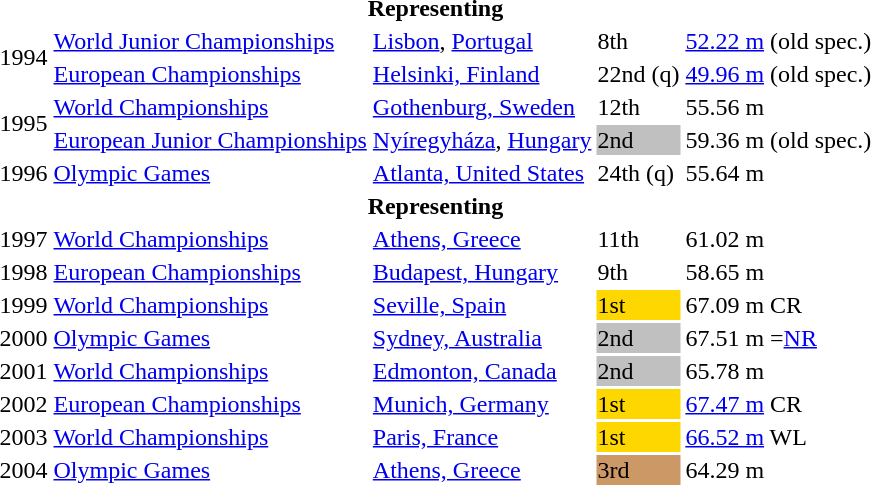<table>
<tr>
<th colspan="5">Representing </th>
</tr>
<tr>
<td rowspan=2>1994</td>
<td><a href='#'>World Junior Championships</a></td>
<td><a href='#'>Lisbon</a>, <a href='#'>Portugal</a></td>
<td>8th</td>
<td><a href='#'>52.22 m</a> (old spec.)</td>
</tr>
<tr>
<td><a href='#'>European Championships</a></td>
<td><a href='#'>Helsinki, Finland</a></td>
<td>22nd (q)</td>
<td><a href='#'>49.96 m</a> (old spec.)</td>
</tr>
<tr>
<td rowspan=2>1995</td>
<td><a href='#'>World Championships</a></td>
<td><a href='#'>Gothenburg, Sweden</a></td>
<td>12th</td>
<td>55.56 m</td>
</tr>
<tr>
<td><a href='#'>European Junior Championships</a></td>
<td><a href='#'>Nyíregyháza</a>, <a href='#'>Hungary</a></td>
<td bgcolor="silver">2nd</td>
<td>59.36 m (old spec.)</td>
</tr>
<tr>
<td>1996</td>
<td><a href='#'>Olympic Games</a></td>
<td><a href='#'>Atlanta, United States</a></td>
<td>24th (q)</td>
<td>55.64 m</td>
</tr>
<tr>
<th colspan="5">Representing </th>
</tr>
<tr>
<td>1997</td>
<td><a href='#'>World Championships</a></td>
<td><a href='#'>Athens, Greece</a></td>
<td>11th</td>
<td>61.02 m</td>
</tr>
<tr>
<td>1998</td>
<td><a href='#'>European Championships</a></td>
<td><a href='#'>Budapest, Hungary</a></td>
<td>9th</td>
<td>58.65 m</td>
</tr>
<tr>
<td>1999</td>
<td><a href='#'>World Championships</a></td>
<td><a href='#'>Seville, Spain</a></td>
<td bgcolor="gold">1st</td>
<td>67.09 m CR</td>
</tr>
<tr>
<td>2000</td>
<td><a href='#'>Olympic Games</a></td>
<td><a href='#'>Sydney, Australia</a></td>
<td bgcolor="silver">2nd</td>
<td>67.51 m =<a href='#'>NR</a></td>
</tr>
<tr>
<td>2001</td>
<td><a href='#'>World Championships</a></td>
<td><a href='#'>Edmonton, Canada</a></td>
<td bgcolor="silver">2nd</td>
<td>65.78 m</td>
</tr>
<tr>
<td>2002</td>
<td><a href='#'>European Championships</a></td>
<td><a href='#'>Munich, Germany</a></td>
<td bgcolor="gold">1st</td>
<td><a href='#'>67.47 m</a> CR</td>
</tr>
<tr>
<td>2003</td>
<td><a href='#'>World Championships</a></td>
<td><a href='#'>Paris, France</a></td>
<td bgcolor="gold">1st</td>
<td><a href='#'>66.52 m</a> WL</td>
</tr>
<tr>
<td>2004</td>
<td><a href='#'>Olympic Games</a></td>
<td><a href='#'>Athens, Greece</a></td>
<td bgcolor="CC9966">3rd</td>
<td>64.29 m</td>
</tr>
</table>
